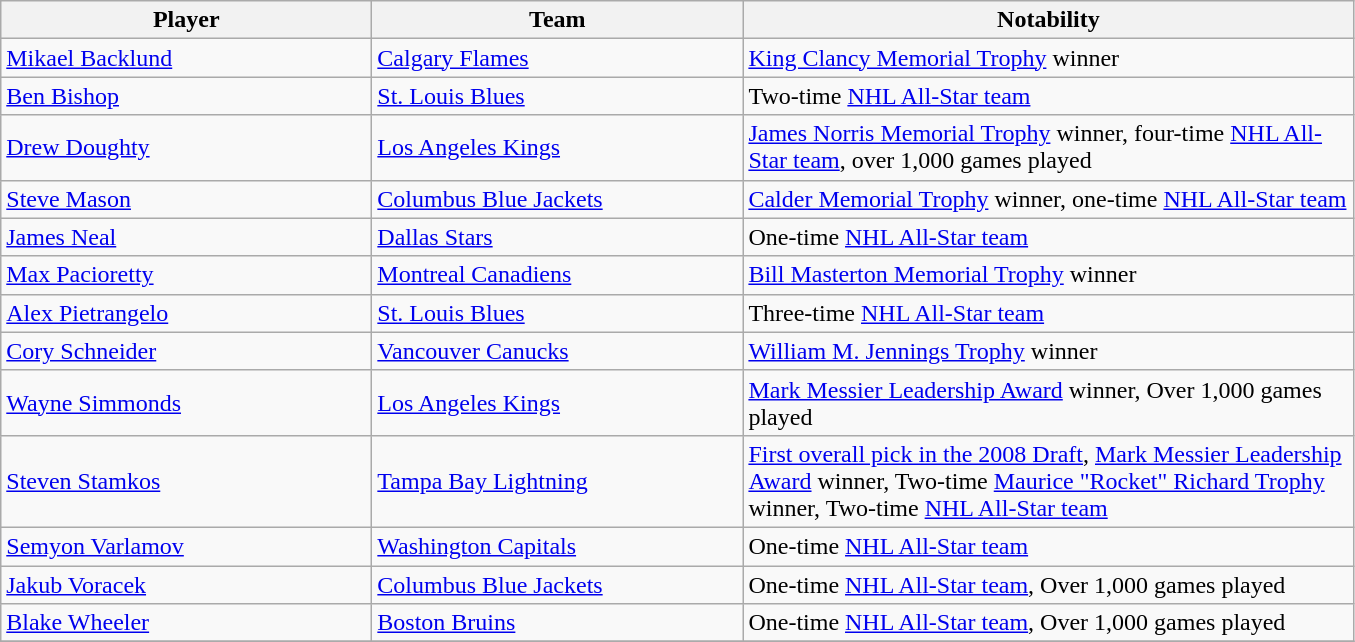<table class="wikitable">
<tr>
<th style="width:15em">Player</th>
<th style="width:15em">Team</th>
<th style="width:25em">Notability</th>
</tr>
<tr>
<td><a href='#'>Mikael Backlund</a></td>
<td><a href='#'>Calgary Flames</a></td>
<td><a href='#'>King Clancy Memorial Trophy</a> winner</td>
</tr>
<tr>
<td><a href='#'>Ben Bishop</a></td>
<td><a href='#'>St. Louis Blues</a></td>
<td>Two-time <a href='#'>NHL All-Star team</a></td>
</tr>
<tr>
<td><a href='#'>Drew Doughty</a></td>
<td><a href='#'>Los Angeles Kings</a></td>
<td><a href='#'>James Norris Memorial Trophy</a> winner, four-time <a href='#'>NHL All-Star team</a>, over 1,000 games played</td>
</tr>
<tr>
<td><a href='#'>Steve Mason</a></td>
<td><a href='#'>Columbus Blue Jackets</a></td>
<td><a href='#'>Calder Memorial Trophy</a> winner, one-time <a href='#'>NHL All-Star team</a></td>
</tr>
<tr>
<td><a href='#'>James Neal</a></td>
<td><a href='#'>Dallas Stars</a></td>
<td>One-time <a href='#'>NHL All-Star team</a></td>
</tr>
<tr>
<td><a href='#'>Max Pacioretty</a></td>
<td><a href='#'>Montreal Canadiens</a></td>
<td><a href='#'>Bill Masterton Memorial Trophy</a> winner</td>
</tr>
<tr>
<td><a href='#'>Alex Pietrangelo</a></td>
<td><a href='#'>St. Louis Blues</a></td>
<td>Three-time <a href='#'>NHL All-Star team</a></td>
</tr>
<tr>
<td><a href='#'>Cory Schneider</a></td>
<td><a href='#'>Vancouver Canucks</a></td>
<td><a href='#'>William M. Jennings Trophy</a> winner</td>
</tr>
<tr>
<td><a href='#'>Wayne Simmonds</a></td>
<td><a href='#'>Los Angeles Kings</a></td>
<td><a href='#'>Mark Messier Leadership Award</a> winner, Over 1,000 games played</td>
</tr>
<tr>
<td><a href='#'>Steven Stamkos</a></td>
<td><a href='#'>Tampa Bay Lightning</a></td>
<td><a href='#'>First overall pick in the 2008 Draft</a>, <a href='#'>Mark Messier Leadership Award</a> winner, Two-time <a href='#'>Maurice "Rocket" Richard Trophy</a> winner, Two-time <a href='#'>NHL All-Star team</a></td>
</tr>
<tr>
<td><a href='#'>Semyon Varlamov</a></td>
<td><a href='#'>Washington Capitals</a></td>
<td>One-time <a href='#'>NHL All-Star team</a></td>
</tr>
<tr>
<td><a href='#'>Jakub Voracek</a></td>
<td><a href='#'>Columbus Blue Jackets</a></td>
<td>One-time <a href='#'>NHL All-Star team</a>, Over 1,000 games played</td>
</tr>
<tr>
<td><a href='#'>Blake Wheeler</a></td>
<td><a href='#'>Boston Bruins</a></td>
<td>One-time <a href='#'>NHL All-Star team</a>, Over 1,000 games played</td>
</tr>
<tr>
</tr>
</table>
